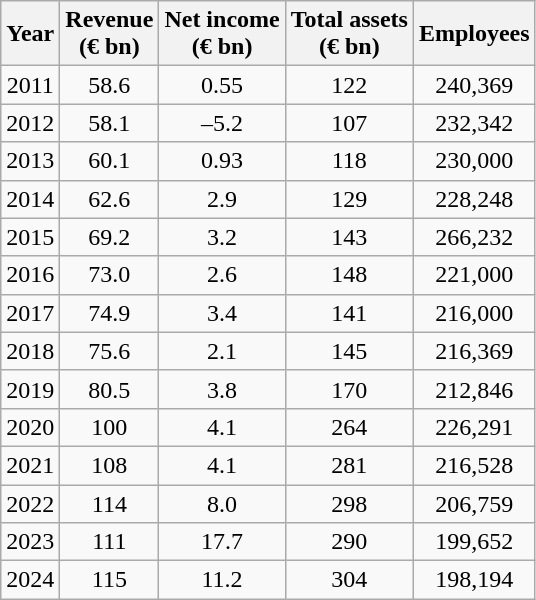<table class="wikitable float-left" style="text-align: center;">
<tr>
<th>Year</th>
<th>Revenue<br>(€ bn)</th>
<th>Net income<br>(€ bn)</th>
<th>Total assets<br>(€ bn)</th>
<th>Employees</th>
</tr>
<tr>
<td>2011</td>
<td>58.6</td>
<td>0.55</td>
<td>122</td>
<td>240,369</td>
</tr>
<tr>
<td>2012</td>
<td>58.1</td>
<td>–5.2</td>
<td>107</td>
<td>232,342</td>
</tr>
<tr>
<td>2013</td>
<td>60.1</td>
<td>0.93</td>
<td>118</td>
<td>230,000</td>
</tr>
<tr>
<td>2014</td>
<td>62.6</td>
<td>2.9</td>
<td>129</td>
<td>228,248</td>
</tr>
<tr>
<td>2015</td>
<td>69.2</td>
<td>3.2</td>
<td>143</td>
<td>266,232</td>
</tr>
<tr>
<td>2016</td>
<td>73.0</td>
<td>2.6</td>
<td>148</td>
<td>221,000</td>
</tr>
<tr>
<td>2017</td>
<td>74.9</td>
<td>3.4</td>
<td>141</td>
<td>216,000</td>
</tr>
<tr>
<td>2018</td>
<td>75.6</td>
<td>2.1</td>
<td>145</td>
<td>216,369</td>
</tr>
<tr>
<td>2019</td>
<td>80.5</td>
<td>3.8</td>
<td>170</td>
<td>212,846</td>
</tr>
<tr>
<td>2020</td>
<td>100</td>
<td>4.1</td>
<td>264</td>
<td>226,291</td>
</tr>
<tr>
<td>2021</td>
<td>108</td>
<td>4.1</td>
<td>281</td>
<td>216,528</td>
</tr>
<tr>
<td>2022</td>
<td>114</td>
<td>8.0</td>
<td>298</td>
<td>206,759</td>
</tr>
<tr>
<td>2023</td>
<td>111</td>
<td>17.7</td>
<td>290</td>
<td>199,652</td>
</tr>
<tr>
<td>2024</td>
<td>115</td>
<td>11.2</td>
<td>304</td>
<td>198,194</td>
</tr>
</table>
